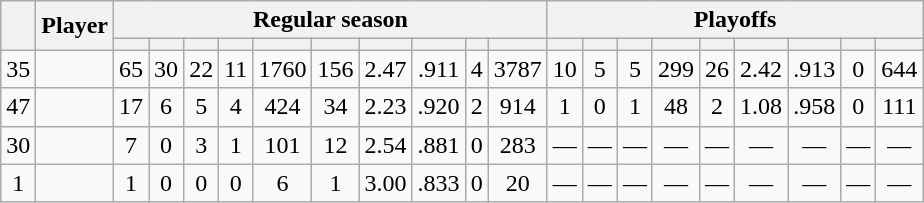<table class="wikitable plainrowheaders" style="text-align:center;">
<tr>
<th scope="col" rowspan="2"></th>
<th scope="col" rowspan="2">Player</th>
<th scope=colgroup colspan=10>Regular season</th>
<th scope=colgroup colspan=9>Playoffs</th>
</tr>
<tr>
<th scope="col"></th>
<th scope="col"></th>
<th scope="col"></th>
<th scope="col"></th>
<th scope="col"></th>
<th scope="col"></th>
<th scope="col"></th>
<th scope="col"></th>
<th scope="col"></th>
<th scope="col"></th>
<th scope="col"></th>
<th scope="col"></th>
<th scope="col"></th>
<th scope="col"></th>
<th scope="col"></th>
<th scope="col"></th>
<th scope="col"></th>
<th scope="col"></th>
<th scope="col"></th>
</tr>
<tr>
<td scope="row">35</td>
<td align="left"></td>
<td>65</td>
<td>30</td>
<td>22</td>
<td>11</td>
<td>1760</td>
<td>156</td>
<td>2.47</td>
<td>.911</td>
<td>4</td>
<td>3787</td>
<td>10</td>
<td>5</td>
<td>5</td>
<td>299</td>
<td>26</td>
<td>2.42</td>
<td>.913</td>
<td>0</td>
<td>644</td>
</tr>
<tr>
<td scope="row">47</td>
<td align="left"></td>
<td>17</td>
<td>6</td>
<td>5</td>
<td>4</td>
<td>424</td>
<td>34</td>
<td>2.23</td>
<td>.920</td>
<td>2</td>
<td>914</td>
<td>1</td>
<td>0</td>
<td>1</td>
<td>48</td>
<td>2</td>
<td>1.08</td>
<td>.958</td>
<td>0</td>
<td>111</td>
</tr>
<tr>
<td scope="row">30</td>
<td align="left"></td>
<td>7</td>
<td>0</td>
<td>3</td>
<td>1</td>
<td>101</td>
<td>12</td>
<td>2.54</td>
<td>.881</td>
<td>0</td>
<td>283</td>
<td>—</td>
<td>—</td>
<td>—</td>
<td>—</td>
<td>—</td>
<td>—</td>
<td>—</td>
<td>—</td>
<td>—</td>
</tr>
<tr>
<td scope="row">1</td>
<td align="left"></td>
<td>1</td>
<td>0</td>
<td>0</td>
<td>0</td>
<td>6</td>
<td>1</td>
<td>3.00</td>
<td>.833</td>
<td>0</td>
<td>20</td>
<td>—</td>
<td>—</td>
<td>—</td>
<td>—</td>
<td>—</td>
<td>—</td>
<td>—</td>
<td>—</td>
<td>—</td>
</tr>
</table>
